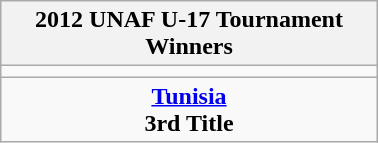<table class="wikitable" style="text-align: center; margin: 0 auto; width: 20%">
<tr>
<th>2012 UNAF U-17 Tournament Winners</th>
</tr>
<tr>
<td></td>
</tr>
<tr>
<td><strong><a href='#'>Tunisia</a></strong><br><strong>3rd Title</strong></td>
</tr>
</table>
